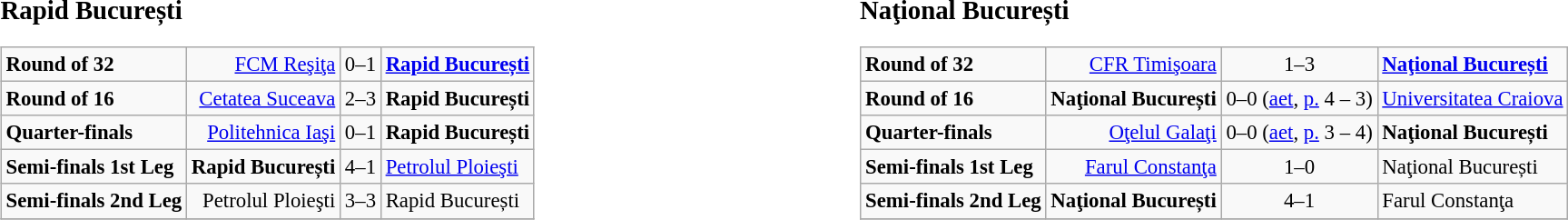<table width=100%>
<tr>
<td width=50% valign=top><br><big><strong>Rapid București</strong></big><table class="wikitable" style="font-size: 95%;">
<tr>
<td><strong>Round of 32</strong></td>
<td align=right><a href='#'>FCM Reşiţa</a></td>
<td>0–1</td>
<td><strong><a href='#'>Rapid București</a></strong></td>
</tr>
<tr>
<td><strong>Round of 16</strong></td>
<td align=right><a href='#'>Cetatea Suceava</a></td>
<td>2–3</td>
<td><strong>Rapid București</strong></td>
</tr>
<tr>
<td><strong>Quarter-finals</strong></td>
<td align=right><a href='#'>Politehnica Iaşi</a></td>
<td>0–1</td>
<td><strong>Rapid București</strong></td>
</tr>
<tr>
<td><strong>Semi-finals 1st Leg</strong></td>
<td align=right><strong>Rapid București</strong></td>
<td>4–1</td>
<td><a href='#'>Petrolul Ploieşti</a></td>
</tr>
<tr>
<td><strong>Semi-finals 2nd Leg</strong></td>
<td align=right>Petrolul Ploieşti</td>
<td>3–3</td>
<td>Rapid București</td>
</tr>
<tr>
</tr>
</table>
</td>
<td width=50% valign=top><br><big><strong>Naţional București</strong></big><table class="wikitable" style="font-size: 95%;">
<tr>
<td><strong>Round of 32</strong></td>
<td align=right><a href='#'>CFR Timişoara</a></td>
<td align="center">1–3</td>
<td><strong><a href='#'>Naţional București</a></strong></td>
</tr>
<tr>
<td><strong>Round of 16</strong></td>
<td align=right><strong>Naţional București</strong></td>
<td align="center">0–0 (<a href='#'>aet</a>, <a href='#'>p.</a> 4 – 3)</td>
<td><a href='#'>Universitatea Craiova</a></td>
</tr>
<tr>
<td><strong>Quarter-finals</strong></td>
<td align=right><a href='#'>Oţelul Galaţi</a></td>
<td align="center">0–0 (<a href='#'>aet</a>, <a href='#'>p.</a> 3 – 4)</td>
<td><strong>Naţional București</strong></td>
</tr>
<tr>
<td><strong>Semi-finals 1st Leg</strong></td>
<td align=right><a href='#'>Farul Constanţa</a></td>
<td align="center">1–0</td>
<td>Naţional București</td>
</tr>
<tr>
<td><strong>Semi-finals 2nd Leg</strong></td>
<td align=right><strong>Naţional București</strong></td>
<td align="center">4–1</td>
<td>Farul Constanţa</td>
</tr>
<tr valign=top>
</tr>
</table>
</td>
</tr>
</table>
